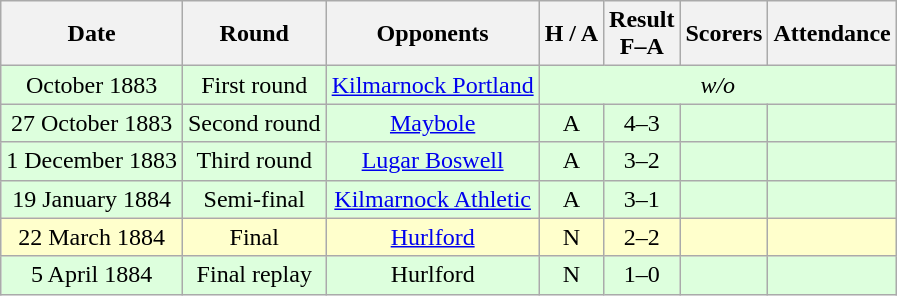<table class="wikitable" style="text-align:center">
<tr>
<th>Date</th>
<th>Round</th>
<th>Opponents</th>
<th>H / A</th>
<th>Result<br>F–A</th>
<th>Scorers</th>
<th>Attendance</th>
</tr>
<tr bgcolor=#ddffdd>
<td>October 1883</td>
<td>First round</td>
<td><a href='#'>Kilmarnock Portland</a></td>
<td colspan="4"><em>w/o</em></td>
</tr>
<tr bgcolor=#ddffdd>
<td>27 October 1883</td>
<td>Second round</td>
<td><a href='#'>Maybole</a></td>
<td>A</td>
<td>4–3</td>
<td></td>
<td></td>
</tr>
<tr bgcolor=#ddffdd>
<td>1 December 1883</td>
<td>Third round</td>
<td><a href='#'>Lugar Boswell</a></td>
<td>A</td>
<td>3–2</td>
<td></td>
<td></td>
</tr>
<tr bgcolor=#ddffdd>
<td>19 January 1884</td>
<td>Semi-final</td>
<td><a href='#'>Kilmarnock Athletic</a></td>
<td>A</td>
<td>3–1</td>
<td></td>
<td></td>
</tr>
<tr bgcolor=#ffffcc>
<td>22 March 1884</td>
<td>Final</td>
<td><a href='#'>Hurlford</a></td>
<td>N</td>
<td>2–2</td>
<td></td>
<td></td>
</tr>
<tr bgcolor=#ddffdd>
<td>5 April 1884</td>
<td>Final replay</td>
<td>Hurlford</td>
<td>N</td>
<td>1–0</td>
<td></td>
<td></td>
</tr>
</table>
